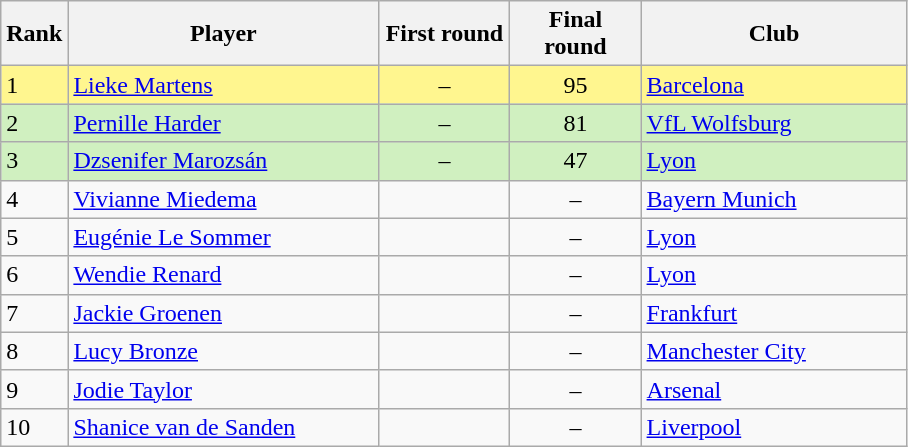<table class="wikitable" style="margin-right: 0;">
<tr text-align:center;">
<th style="width:25px;">Rank</th>
<th style="width:200px;">Player</th>
<th style="width:80px;">First round</th>
<th style="width:80px;">Final round</th>
<th style="width:170px;">Club</th>
</tr>
<tr bgcolor="#FFF68F">
<td>1</td>
<td> <a href='#'>Lieke Martens</a></td>
<td style="text-align:center;">–</td>
<td style="text-align:center;">95</td>
<td> <a href='#'>Barcelona</a></td>
</tr>
<tr bgcolor="#D0F0C0">
<td>2</td>
<td> <a href='#'>Pernille Harder</a></td>
<td style="text-align:center;">–</td>
<td style="text-align:center;">81</td>
<td> <a href='#'>VfL Wolfsburg</a></td>
</tr>
<tr bgcolor="#D0F0C0">
<td>3</td>
<td> <a href='#'>Dzsenifer Marozsán</a></td>
<td style="text-align:center;">–</td>
<td style="text-align:center;">47</td>
<td> <a href='#'>Lyon</a></td>
</tr>
<tr>
<td>4</td>
<td> <a href='#'>Vivianne Miedema</a></td>
<td style="text-align:center;"></td>
<td style="text-align:center;">–</td>
<td> <a href='#'>Bayern Munich</a></td>
</tr>
<tr>
<td>5</td>
<td> <a href='#'>Eugénie Le Sommer</a></td>
<td style="text-align:center;"></td>
<td style="text-align:center;">–</td>
<td> <a href='#'>Lyon</a></td>
</tr>
<tr>
<td>6</td>
<td> <a href='#'>Wendie Renard</a></td>
<td style="text-align:center;"></td>
<td style="text-align:center;">–</td>
<td> <a href='#'>Lyon</a></td>
</tr>
<tr>
<td>7</td>
<td> <a href='#'>Jackie Groenen</a></td>
<td style="text-align:center;"></td>
<td style="text-align:center;">–</td>
<td> <a href='#'>Frankfurt</a></td>
</tr>
<tr>
<td>8</td>
<td> <a href='#'>Lucy Bronze</a></td>
<td style="text-align:center;"></td>
<td style="text-align:center;">–</td>
<td> <a href='#'>Manchester City</a></td>
</tr>
<tr>
<td>9</td>
<td> <a href='#'>Jodie Taylor</a></td>
<td style="text-align:center;"></td>
<td style="text-align:center;">–</td>
<td> <a href='#'>Arsenal</a></td>
</tr>
<tr>
<td>10</td>
<td> <a href='#'>Shanice van de Sanden</a></td>
<td style="text-align:center;"></td>
<td style="text-align:center;">–</td>
<td> <a href='#'>Liverpool</a></td>
</tr>
</table>
